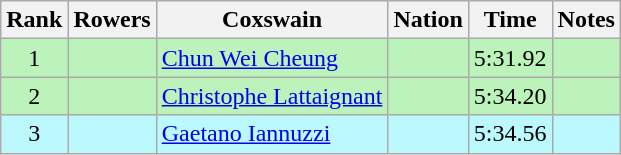<table class="wikitable sortable" style="text-align:center">
<tr>
<th>Rank</th>
<th>Rowers</th>
<th>Coxswain</th>
<th>Nation</th>
<th>Time</th>
<th>Notes</th>
</tr>
<tr bgcolor=bbf3bb>
<td>1</td>
<td></td>
<td align=left><a href='#'>Chun Wei Cheung</a></td>
<td align=left></td>
<td>5:31.92</td>
<td></td>
</tr>
<tr bgcolor=bbf3bb>
<td>2</td>
<td></td>
<td align=left><a href='#'>Christophe Lattaignant</a></td>
<td align=left></td>
<td>5:34.20</td>
<td></td>
</tr>
<tr bgcolor=bbf9ff>
<td>3</td>
<td></td>
<td align=left><a href='#'>Gaetano Iannuzzi</a></td>
<td align=left></td>
<td>5:34.56</td>
<td></td>
</tr>
</table>
